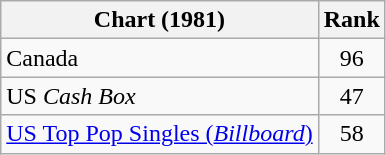<table class="wikitable">
<tr>
<th align="left">Chart (1981)</th>
<th style="text-align:center;">Rank</th>
</tr>
<tr>
<td>Canada </td>
<td style="text-align:center;">96</td>
</tr>
<tr>
<td>US <em>Cash Box</em> </td>
<td style="text-align:center;">47</td>
</tr>
<tr>
<td><a href='#'>US Top Pop Singles (<em>Billboard</em>)</a></td>
<td align="center">58</td>
</tr>
</table>
